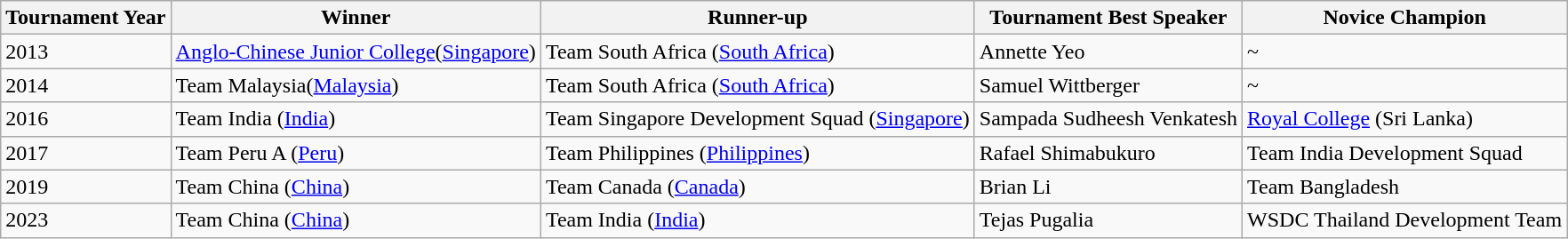<table class="wikitable">
<tr>
<th>Tournament Year</th>
<th>Winner</th>
<th>Runner-up</th>
<th>Tournament Best Speaker</th>
<th>Novice Champion</th>
</tr>
<tr>
<td>2013</td>
<td><a href='#'>Anglo-Chinese Junior College</a>(<a href='#'>Singapore</a>)</td>
<td>Team South Africa  (<a href='#'>South Africa</a>)</td>
<td>Annette Yeo</td>
<td>~</td>
</tr>
<tr>
<td>2014</td>
<td>Team Malaysia(<a href='#'>Malaysia</a>)</td>
<td>Team South Africa (<a href='#'>South Africa</a>)</td>
<td>Samuel Wittberger</td>
<td>~</td>
</tr>
<tr>
<td>2016</td>
<td>Team India (<a href='#'>India</a>)</td>
<td>Team Singapore Development Squad (<a href='#'>Singapore</a>)</td>
<td>Sampada Sudheesh Venkatesh</td>
<td><a href='#'>Royal College</a> (Sri Lanka)</td>
</tr>
<tr>
<td>2017</td>
<td>Team Peru A (<a href='#'>Peru</a>)</td>
<td>Team Philippines (<a href='#'>Philippines</a>)</td>
<td>Rafael Shimabukuro</td>
<td>Team India Development Squad</td>
</tr>
<tr>
<td>2019</td>
<td>Team China (<a href='#'>China</a>)</td>
<td>Team Canada (<a href='#'>Canada</a>)</td>
<td>Brian Li</td>
<td>Team Bangladesh</td>
</tr>
<tr>
<td>2023</td>
<td>Team China (<a href='#'>China</a>)</td>
<td>Team India (<a href='#'>India</a>)</td>
<td>Tejas Pugalia</td>
<td>WSDC Thailand Development Team</td>
</tr>
</table>
